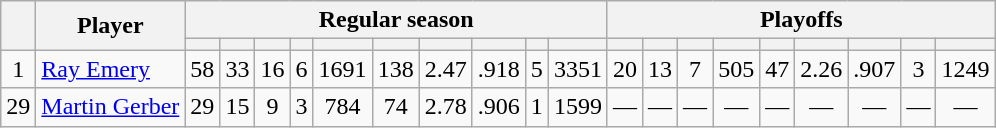<table class="wikitable plainrowheaders" style="text-align:center;">
<tr>
<th scope="col" rowspan="2"></th>
<th scope="col" rowspan="2">Player</th>
<th scope=colgroup colspan=10>Regular season</th>
<th scope=colgroup colspan=9>Playoffs</th>
</tr>
<tr>
<th scope="col"></th>
<th scope="col"></th>
<th scope="col"></th>
<th scope="col"></th>
<th scope="col"></th>
<th scope="col"></th>
<th scope="col"></th>
<th scope="col"></th>
<th scope="col"></th>
<th scope="col"></th>
<th scope="col"></th>
<th scope="col"></th>
<th scope="col"></th>
<th scope="col"></th>
<th scope="col"></th>
<th scope="col"></th>
<th scope="col"></th>
<th scope="col"></th>
<th scope="col"></th>
</tr>
<tr>
<td scope="row">1</td>
<td align="left"><a href='#'>Ray Emery</a></td>
<td>58</td>
<td>33</td>
<td>16</td>
<td>6</td>
<td>1691</td>
<td>138</td>
<td>2.47</td>
<td>.918</td>
<td>5</td>
<td>3351</td>
<td>20</td>
<td>13</td>
<td>7</td>
<td>505</td>
<td>47</td>
<td>2.26</td>
<td>.907</td>
<td>3</td>
<td>1249</td>
</tr>
<tr>
<td scope="row">29</td>
<td align="left"><a href='#'>Martin Gerber</a></td>
<td>29</td>
<td>15</td>
<td>9</td>
<td>3</td>
<td>784</td>
<td>74</td>
<td>2.78</td>
<td>.906</td>
<td>1</td>
<td>1599</td>
<td>—</td>
<td>—</td>
<td>—</td>
<td>—</td>
<td>—</td>
<td>—</td>
<td>—</td>
<td>—</td>
<td>—</td>
</tr>
</table>
